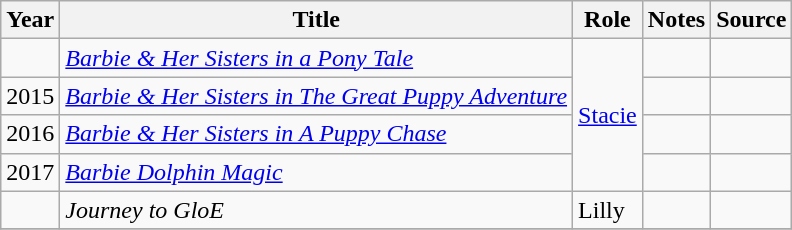<table class="wikitable sortable plainrowheaders">
<tr>
<th>Year</th>
<th>Title</th>
<th>Role</th>
<th class="unsortable">Notes</th>
<th class="unsortable">Source</th>
</tr>
<tr>
<td></td>
<td><em><a href='#'>Barbie & Her Sisters in a Pony Tale</a></em></td>
<td rowspan="4"><a href='#'>Stacie</a></td>
<td></td>
<td></td>
</tr>
<tr>
<td>2015</td>
<td><em><a href='#'>Barbie & Her Sisters in The Great Puppy Adventure</a></em></td>
<td></td>
<td></td>
</tr>
<tr>
<td>2016</td>
<td><em><a href='#'>Barbie & Her Sisters in A Puppy Chase</a></em></td>
<td></td>
<td></td>
</tr>
<tr>
<td>2017</td>
<td><em><a href='#'>Barbie Dolphin Magic</a></em></td>
<td></td>
<td></td>
</tr>
<tr>
<td></td>
<td><em>Journey to GloE</em></td>
<td>Lilly</td>
<td></td>
<td></td>
</tr>
<tr>
</tr>
</table>
